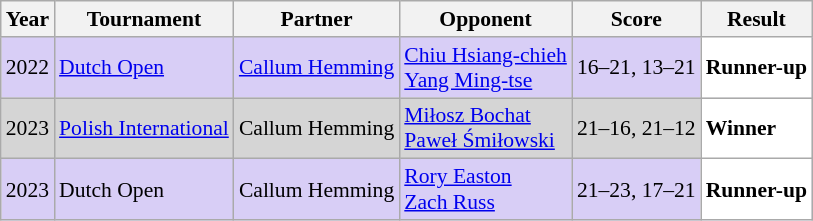<table class="sortable wikitable" style="font-size: 90%;">
<tr>
<th>Year</th>
<th>Tournament</th>
<th>Partner</th>
<th>Opponent</th>
<th>Score</th>
<th>Result</th>
</tr>
<tr style="background:#D8CEF6">
<td align="center">2022</td>
<td align="left"><a href='#'>Dutch Open</a></td>
<td align="left"> <a href='#'>Callum Hemming</a></td>
<td align="left"> <a href='#'>Chiu Hsiang-chieh</a><br> <a href='#'>Yang Ming-tse</a></td>
<td align="left">16–21, 13–21</td>
<td style="text-align:left; background:white"> <strong>Runner-up</strong></td>
</tr>
<tr style="background:#D5D5D5">
<td align="center">2023</td>
<td align="left"><a href='#'>Polish International</a></td>
<td align="left"> Callum Hemming</td>
<td align="left"> <a href='#'>Miłosz Bochat</a><br> <a href='#'>Paweł Śmiłowski</a></td>
<td align="left">21–16, 21–12</td>
<td style="text-align:left; background:white"> <strong>Winner</strong></td>
</tr>
<tr style="background:#D8CEF6">
<td align="center">2023</td>
<td align="left">Dutch Open</td>
<td align="left"> Callum Hemming</td>
<td align="left"> <a href='#'>Rory Easton</a><br> <a href='#'>Zach Russ</a></td>
<td align="left">21–23, 17–21</td>
<td style="text-align:left; background:white"> <strong>Runner-up</strong></td>
</tr>
</table>
